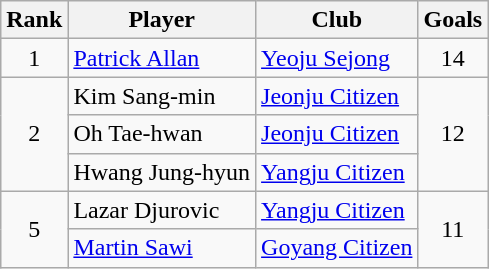<table class=wikitable>
<tr>
<th>Rank</th>
<th>Player</th>
<th>Club</th>
<th>Goals</th>
</tr>
<tr>
<td align=center>1</td>
<td> <a href='#'>Patrick Allan</a></td>
<td><a href='#'>Yeoju Sejong</a></td>
<td align=center>14</td>
</tr>
<tr>
<td align=center rowspan=3>2</td>
<td> Kim Sang-min</td>
<td><a href='#'>Jeonju Citizen</a></td>
<td align=center rowspan=3>12</td>
</tr>
<tr>
<td> Oh Tae-hwan</td>
<td><a href='#'>Jeonju Citizen</a></td>
</tr>
<tr>
<td> Hwang Jung-hyun</td>
<td><a href='#'>Yangju Citizen</a></td>
</tr>
<tr>
<td align=center rowspan=2>5</td>
<td> Lazar Djurovic</td>
<td><a href='#'>Yangju Citizen</a></td>
<td align=center rowspan=2>11</td>
</tr>
<tr>
<td> <a href='#'>Martin Sawi</a></td>
<td><a href='#'>Goyang Citizen</a></td>
</tr>
</table>
